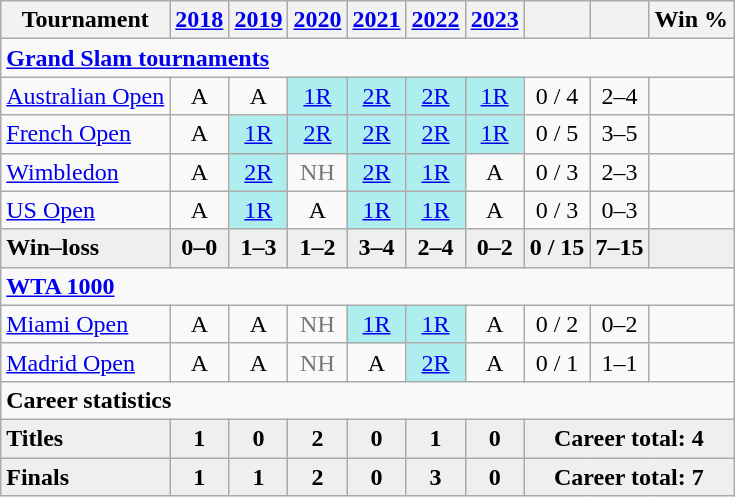<table class=wikitable style=text-align:center>
<tr>
<th>Tournament</th>
<th><a href='#'>2018</a></th>
<th><a href='#'>2019</a></th>
<th><a href='#'>2020</a></th>
<th><a href='#'>2021</a></th>
<th><a href='#'>2022</a></th>
<th><a href='#'>2023</a></th>
<th></th>
<th></th>
<th>Win %</th>
</tr>
<tr>
<td colspan="10" align="left"><strong><a href='#'>Grand Slam tournaments</a></strong></td>
</tr>
<tr>
<td align=left><a href='#'>Australian Open</a></td>
<td>A</td>
<td>A</td>
<td bgcolor=afeeee><a href='#'>1R</a></td>
<td bgcolor=afeeee><a href='#'>2R</a></td>
<td bgcolor=afeeee><a href='#'>2R</a></td>
<td bgcolor=afeeee><a href='#'>1R</a></td>
<td>0 / 4</td>
<td>2–4</td>
<td></td>
</tr>
<tr>
<td align=left><a href='#'>French Open</a></td>
<td>A</td>
<td bgcolor=afeeee><a href='#'>1R</a></td>
<td bgcolor=afeeee><a href='#'>2R</a></td>
<td bgcolor=afeeee><a href='#'>2R</a></td>
<td bgcolor=afeeee><a href='#'>2R</a></td>
<td bgcolor=afeeee><a href='#'>1R</a></td>
<td>0 / 5</td>
<td>3–5</td>
<td></td>
</tr>
<tr>
<td align=left><a href='#'>Wimbledon</a></td>
<td>A</td>
<td bgcolor=afeeee><a href='#'>2R</a></td>
<td style=color:#767676;>NH</td>
<td bgcolor=afeeee><a href='#'>2R</a></td>
<td bgcolor=afeeee><a href='#'>1R</a></td>
<td>A</td>
<td>0 / 3</td>
<td>2–3</td>
<td></td>
</tr>
<tr>
<td align=left><a href='#'>US Open</a></td>
<td>A</td>
<td bgcolor=afeeee><a href='#'>1R</a></td>
<td>A</td>
<td bgcolor=afeeee><a href='#'>1R</a></td>
<td bgcolor=afeeee><a href='#'>1R</a></td>
<td>A</td>
<td>0 / 3</td>
<td>0–3</td>
<td></td>
</tr>
<tr style=background:#efefef;font-weight:bold>
<td align=left>Win–loss</td>
<td>0–0</td>
<td>1–3</td>
<td>1–2</td>
<td>3–4</td>
<td>2–4</td>
<td>0–2</td>
<td>0 / 15</td>
<td>7–15</td>
<td></td>
</tr>
<tr>
<td colspan="10" align="left"><strong><a href='#'>WTA 1000</a></strong></td>
</tr>
<tr>
<td align=left><a href='#'>Miami Open</a></td>
<td>A</td>
<td>A</td>
<td style=color:#767676;>NH</td>
<td bgcolor=afeeee><a href='#'>1R</a></td>
<td bgcolor=afeeee><a href='#'>1R</a></td>
<td>A</td>
<td>0 / 2</td>
<td>0–2</td>
<td></td>
</tr>
<tr>
<td align=left><a href='#'>Madrid Open</a></td>
<td>A</td>
<td>A</td>
<td style=color:#767676;>NH</td>
<td>A</td>
<td bgcolor=afeeee><a href='#'>2R</a></td>
<td>A</td>
<td>0 / 1</td>
<td>1–1</td>
<td></td>
</tr>
<tr>
<td colspan="10" align="left"><strong>Career statistics</strong></td>
</tr>
<tr style=background:#efefef;font-weight:bold>
<td align=left>Titles</td>
<td>1</td>
<td>0</td>
<td>2</td>
<td>0</td>
<td>1</td>
<td>0</td>
<td colspan=3>Career total: 4</td>
</tr>
<tr style=background:#efefef;font-weight:bold>
<td align=left>Finals</td>
<td>1</td>
<td>1</td>
<td>2</td>
<td>0</td>
<td>3</td>
<td>0</td>
<td colspan=3>Career total: 7</td>
</tr>
</table>
